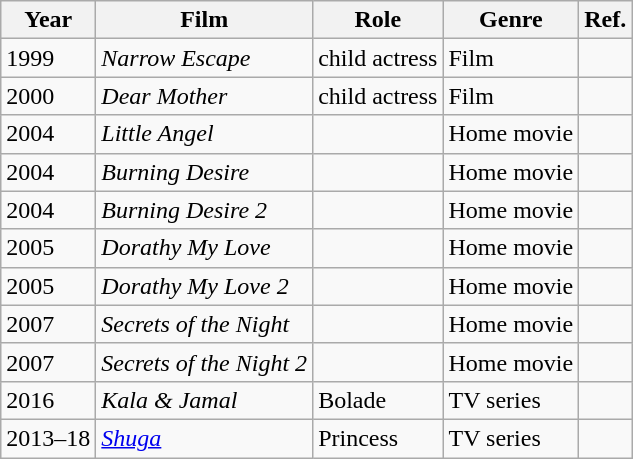<table class="wikitable">
<tr>
<th>Year</th>
<th>Film</th>
<th>Role</th>
<th>Genre</th>
<th>Ref.</th>
</tr>
<tr>
<td>1999</td>
<td><em>Narrow Escape</em></td>
<td>child actress</td>
<td>Film</td>
<td></td>
</tr>
<tr>
<td>2000</td>
<td><em>Dear Mother</em></td>
<td>child actress</td>
<td>Film</td>
<td></td>
</tr>
<tr>
<td>2004</td>
<td><em>Little Angel</em></td>
<td></td>
<td>Home movie</td>
<td></td>
</tr>
<tr>
<td>2004</td>
<td><em>Burning Desire</em></td>
<td></td>
<td>Home movie</td>
<td></td>
</tr>
<tr>
<td>2004</td>
<td><em>Burning Desire 2</em></td>
<td></td>
<td>Home movie</td>
<td></td>
</tr>
<tr>
<td>2005</td>
<td><em>Dorathy My Love</em></td>
<td></td>
<td>Home movie</td>
<td></td>
</tr>
<tr>
<td>2005</td>
<td><em>Dorathy My Love 2</em></td>
<td></td>
<td>Home movie</td>
<td></td>
</tr>
<tr>
<td>2007</td>
<td><em>Secrets of the Night</em></td>
<td></td>
<td>Home movie</td>
<td></td>
</tr>
<tr>
<td>2007</td>
<td><em>Secrets of the Night 2</em></td>
<td></td>
<td>Home movie</td>
<td></td>
</tr>
<tr>
<td>2016</td>
<td><em>Kala & Jamal</em></td>
<td>Bolade</td>
<td>TV series</td>
<td></td>
</tr>
<tr>
<td>2013–18</td>
<td><em><a href='#'>Shuga</a></em></td>
<td>Princess</td>
<td>TV series</td>
<td></td>
</tr>
</table>
